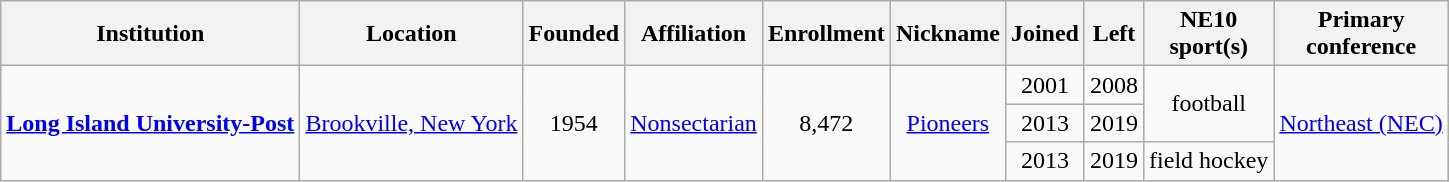<table class="wikitable sortable" style="text-align:center">
<tr>
<th>Institution</th>
<th>Location</th>
<th>Founded</th>
<th>Affiliation</th>
<th>Enrollment</th>
<th>Nickname</th>
<th>Joined</th>
<th>Left</th>
<th>NE10<br>sport(s)</th>
<th>Primary<br>conference</th>
</tr>
<tr>
<td rowspan=3><strong><a href='#'>Long Island University-Post</a></strong></td>
<td rowspan=3><a href='#'>Brookville, New York</a></td>
<td rowspan=3>1954</td>
<td rowspan=3><a href='#'>Nonsectarian</a></td>
<td rowspan=3>8,472</td>
<td rowspan=3><a href='#'>Pioneers</a></td>
<td>2001</td>
<td>2008</td>
<td rowspan=2>football</td>
<td rowspan=3><a href='#'>Northeast (NEC)</a></td>
</tr>
<tr>
<td>2013</td>
<td>2019</td>
</tr>
<tr>
<td>2013</td>
<td>2019</td>
<td>field hockey</td>
</tr>
</table>
